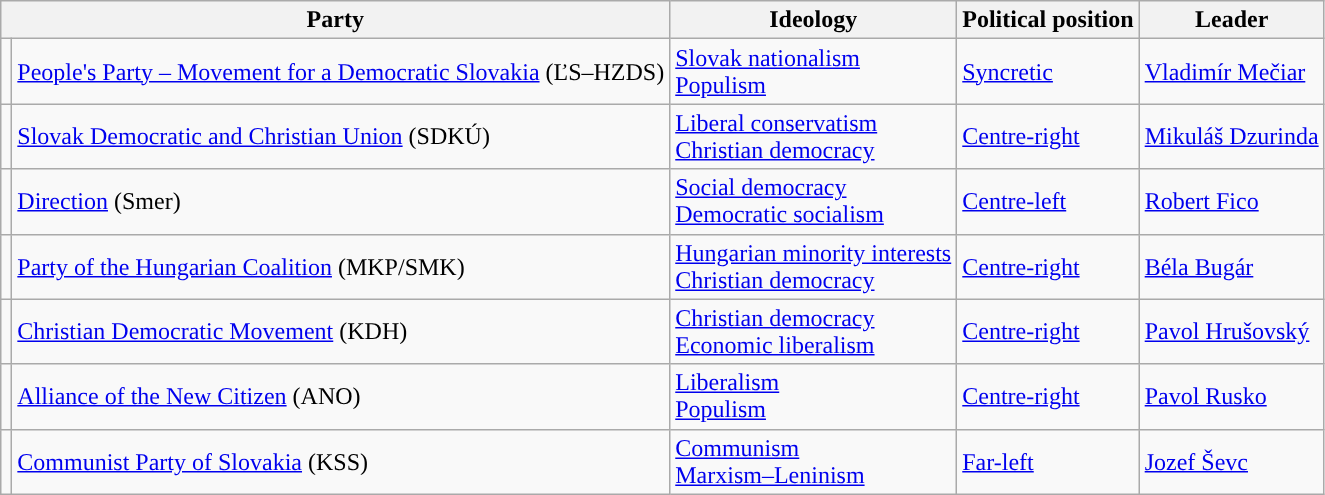<table class="wikitable">
<tr>
<th colspan="2">Party</th>
<th>Ideology</th>
<th>Political position</th>
<th>Leader</th>
</tr>
<tr>
<td style="background:"></td>
<td><a href='#'>People's Party – Movement for a Democratic Slovakia</a> (ĽS–HZDS)</td>
<td><a href='#'>Slovak nationalism</a><br><a href='#'>Populism</a></td>
<td><a href='#'>Syncretic</a></td>
<td><a href='#'>Vladimír Mečiar</a></td>
</tr>
<tr>
<td style="background:"></td>
<td><a href='#'>Slovak Democratic and Christian Union</a> (SDKÚ)</td>
<td><a href='#'>Liberal conservatism</a><br><a href='#'>Christian democracy</a></td>
<td><a href='#'>Centre-right</a></td>
<td><a href='#'>Mikuláš Dzurinda</a></td>
</tr>
<tr>
<td style="background:"></td>
<td><a href='#'>Direction</a> (Smer)</td>
<td><a href='#'>Social democracy</a><br><a href='#'>Democratic socialism</a></td>
<td><a href='#'>Centre-left</a></td>
<td><a href='#'>Robert Fico</a></td>
</tr>
<tr>
<td style="background:"></td>
<td><a href='#'>Party of the Hungarian Coalition</a> (MKP/SMK)</td>
<td><a href='#'>Hungarian minority interests</a><br><a href='#'>Christian democracy</a></td>
<td><a href='#'>Centre-right</a></td>
<td><a href='#'>Béla Bugár</a></td>
</tr>
<tr>
<td style="background:"></td>
<td><a href='#'>Christian Democratic Movement</a> (KDH)</td>
<td><a href='#'>Christian democracy</a><br><a href='#'>Economic liberalism</a></td>
<td><a href='#'>Centre-right</a></td>
<td><a href='#'>Pavol Hrušovský</a></td>
</tr>
<tr>
<td style="background:"></td>
<td><a href='#'>Alliance of the New Citizen</a> (ANO)</td>
<td><a href='#'>Liberalism</a><br><a href='#'>Populism</a></td>
<td><a href='#'>Centre-right</a></td>
<td><a href='#'>Pavol Rusko</a></td>
</tr>
<tr>
<td style="background:"></td>
<td><a href='#'>Communist Party of Slovakia</a> (KSS)</td>
<td><a href='#'>Communism</a><br><a href='#'>Marxism–Leninism</a></td>
<td><a href='#'>Far-left</a></td>
<td><a href='#'>Jozef Ševc</a></td>
</tr>
</table>
